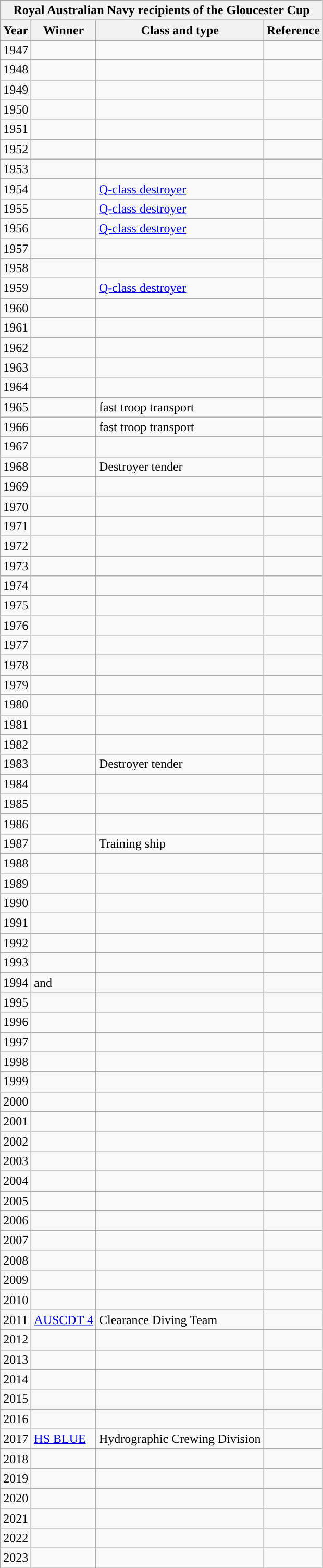<table class="wikitable sortable collapsible collapsed" border="1">
<tr>
<th colspan="4" align="center">Royal Australian Navy recipients of the Gloucester Cup</th>
</tr>
<tr>
<th>Year</th>
<th>Winner</th>
<th>Class and type</th>
<th>Reference</th>
</tr>
<tr>
<td>1947</td>
<td></td>
<td></td>
<td></td>
</tr>
<tr>
<td>1948</td>
<td></td>
<td></td>
<td></td>
</tr>
<tr>
<td>1949</td>
<td></td>
<td></td>
<td></td>
</tr>
<tr>
<td>1950</td>
<td></td>
<td></td>
<td></td>
</tr>
<tr>
<td>1951</td>
<td></td>
<td></td>
<td></td>
</tr>
<tr>
<td>1952</td>
<td></td>
<td></td>
<td></td>
</tr>
<tr>
<td>1953</td>
<td></td>
<td></td>
<td></td>
</tr>
<tr>
<td>1954</td>
<td></td>
<td><a href='#'>Q-class destroyer</a></td>
<td></td>
</tr>
<tr>
<td>1955</td>
<td></td>
<td><a href='#'>Q-class destroyer</a></td>
<td></td>
</tr>
<tr>
<td>1956</td>
<td></td>
<td><a href='#'>Q-class destroyer</a></td>
<td></td>
</tr>
<tr>
<td>1957</td>
<td></td>
<td></td>
<td></td>
</tr>
<tr>
<td>1958</td>
<td></td>
<td></td>
<td></td>
</tr>
<tr>
<td>1959</td>
<td></td>
<td><a href='#'>Q-class destroyer</a></td>
<td></td>
</tr>
<tr>
<td>1960</td>
<td></td>
<td></td>
<td></td>
</tr>
<tr>
<td>1961</td>
<td></td>
<td></td>
<td></td>
</tr>
<tr>
<td>1962</td>
<td></td>
<td></td>
<td></td>
</tr>
<tr>
<td>1963</td>
<td></td>
<td></td>
<td></td>
</tr>
<tr>
<td>1964</td>
<td></td>
<td></td>
<td></td>
</tr>
<tr>
<td>1965</td>
<td></td>
<td> fast troop transport</td>
<td></td>
</tr>
<tr>
<td>1966</td>
<td></td>
<td> fast troop transport</td>
<td></td>
</tr>
<tr>
<td>1967</td>
<td></td>
<td></td>
<td></td>
</tr>
<tr>
<td>1968</td>
<td></td>
<td>Destroyer tender</td>
<td></td>
</tr>
<tr>
<td>1969</td>
<td></td>
<td></td>
<td></td>
</tr>
<tr>
<td>1970</td>
<td></td>
<td></td>
<td></td>
</tr>
<tr>
<td>1971</td>
<td></td>
<td></td>
<td></td>
</tr>
<tr>
<td>1972</td>
<td></td>
<td></td>
<td></td>
</tr>
<tr>
<td>1973</td>
<td></td>
<td></td>
<td></td>
</tr>
<tr>
<td>1974</td>
<td></td>
<td></td>
<td></td>
</tr>
<tr>
<td>1975</td>
<td></td>
<td></td>
<td></td>
</tr>
<tr>
<td>1976</td>
<td></td>
<td></td>
<td></td>
</tr>
<tr>
<td>1977</td>
<td></td>
<td></td>
<td></td>
</tr>
<tr>
<td>1978</td>
<td></td>
<td></td>
<td></td>
</tr>
<tr>
<td>1979</td>
<td></td>
<td></td>
<td></td>
</tr>
<tr>
<td>1980</td>
<td></td>
<td></td>
<td></td>
</tr>
<tr>
<td>1981</td>
<td></td>
<td></td>
<td></td>
</tr>
<tr>
<td>1982</td>
<td></td>
<td></td>
<td></td>
</tr>
<tr>
<td>1983</td>
<td></td>
<td>Destroyer tender</td>
<td></td>
</tr>
<tr>
<td>1984</td>
<td></td>
<td></td>
<td></td>
</tr>
<tr>
<td>1985</td>
<td></td>
<td></td>
<td></td>
</tr>
<tr>
<td>1986</td>
<td></td>
<td></td>
<td></td>
</tr>
<tr>
<td>1987</td>
<td></td>
<td>Training ship</td>
<td></td>
</tr>
<tr>
<td>1988</td>
<td></td>
<td></td>
<td></td>
</tr>
<tr>
<td>1989</td>
<td></td>
<td></td>
<td></td>
</tr>
<tr>
<td>1990</td>
<td></td>
<td></td>
<td></td>
</tr>
<tr>
<td>1991</td>
<td></td>
<td></td>
<td></td>
</tr>
<tr>
<td>1992</td>
<td></td>
<td></td>
<td></td>
</tr>
<tr>
<td>1993</td>
<td></td>
<td></td>
<td></td>
</tr>
<tr>
<td>1994</td>
<td> and<br></td>
<td><br></td>
<td></td>
</tr>
<tr>
<td>1995</td>
<td></td>
<td></td>
<td></td>
</tr>
<tr>
<td>1996</td>
<td></td>
<td></td>
<td></td>
</tr>
<tr>
<td>1997</td>
<td></td>
<td></td>
<td></td>
</tr>
<tr>
<td>1998</td>
<td></td>
<td></td>
<td></td>
</tr>
<tr>
<td>1999</td>
<td></td>
<td></td>
<td></td>
</tr>
<tr>
<td>2000</td>
<td></td>
<td></td>
<td></td>
</tr>
<tr>
<td>2001</td>
<td></td>
<td></td>
<td></td>
</tr>
<tr>
<td>2002</td>
<td></td>
<td></td>
<td></td>
</tr>
<tr>
<td>2003</td>
<td></td>
<td></td>
<td></td>
</tr>
<tr>
<td>2004</td>
<td></td>
<td></td>
<td></td>
</tr>
<tr>
<td>2005</td>
<td></td>
<td></td>
<td></td>
</tr>
<tr>
<td>2006</td>
<td></td>
<td></td>
<td></td>
</tr>
<tr>
<td>2007</td>
<td></td>
<td></td>
<td></td>
</tr>
<tr>
<td>2008</td>
<td></td>
<td></td>
<td></td>
</tr>
<tr>
<td>2009</td>
<td></td>
<td></td>
<td></td>
</tr>
<tr>
<td>2010</td>
<td></td>
<td></td>
<td></td>
</tr>
<tr>
<td>2011</td>
<td><a href='#'>AUSCDT 4</a></td>
<td>Clearance Diving Team</td>
<td></td>
</tr>
<tr>
<td>2012</td>
<td></td>
<td></td>
<td></td>
</tr>
<tr>
<td>2013</td>
<td></td>
<td></td>
<td></td>
</tr>
<tr>
<td>2014</td>
<td></td>
<td></td>
<td></td>
</tr>
<tr>
<td>2015</td>
<td></td>
<td></td>
<td></td>
</tr>
<tr>
<td>2016</td>
<td></td>
<td></td>
<td></td>
</tr>
<tr>
<td>2017</td>
<td><a href='#'>HS BLUE</a></td>
<td>Hydrographic Crewing Division</td>
<td></td>
</tr>
<tr>
<td>2018</td>
<td></td>
<td></td>
<td></td>
</tr>
<tr>
<td>2019</td>
<td></td>
<td></td>
<td></td>
</tr>
<tr>
<td>2020</td>
<td></td>
<td></td>
<td></td>
</tr>
<tr>
<td>2021</td>
<td></td>
<td></td>
<td></td>
</tr>
<tr>
<td>2022</td>
<td></td>
<td></td>
<td></td>
</tr>
<tr>
<td>2023</td>
<td></td>
<td></td>
<td></td>
</tr>
</table>
